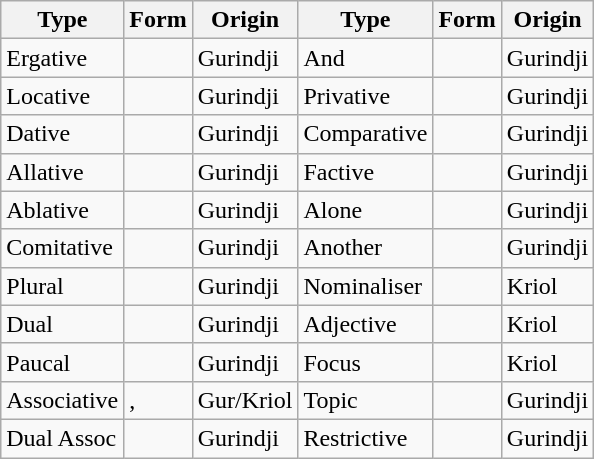<table class="wikitable">
<tr>
<th>Type</th>
<th>Form</th>
<th>Origin</th>
<th>Type</th>
<th>Form</th>
<th>Origin</th>
</tr>
<tr>
<td>Ergative</td>
<td></td>
<td>Gurindji</td>
<td>And</td>
<td></td>
<td>Gurindji</td>
</tr>
<tr>
<td>Locative</td>
<td></td>
<td>Gurindji</td>
<td>Privative</td>
<td></td>
<td>Gurindji</td>
</tr>
<tr>
<td>Dative</td>
<td></td>
<td>Gurindji</td>
<td>Comparative</td>
<td></td>
<td>Gurindji</td>
</tr>
<tr>
<td>Allative</td>
<td></td>
<td>Gurindji</td>
<td>Factive</td>
<td></td>
<td>Gurindji</td>
</tr>
<tr>
<td>Ablative</td>
<td></td>
<td>Gurindji</td>
<td>Alone</td>
<td></td>
<td>Gurindji</td>
</tr>
<tr>
<td>Comitative</td>
<td></td>
<td>Gurindji</td>
<td>Another</td>
<td></td>
<td>Gurindji</td>
</tr>
<tr>
<td>Plural</td>
<td></td>
<td>Gurindji</td>
<td>Nominaliser</td>
<td></td>
<td>Kriol</td>
</tr>
<tr>
<td>Dual</td>
<td></td>
<td>Gurindji</td>
<td>Adjective</td>
<td></td>
<td>Kriol</td>
</tr>
<tr>
<td>Paucal</td>
<td></td>
<td>Gurindji</td>
<td>Focus</td>
<td></td>
<td>Kriol</td>
</tr>
<tr>
<td>Associative</td>
<td>, </td>
<td>Gur/Kriol</td>
<td>Topic</td>
<td></td>
<td>Gurindji</td>
</tr>
<tr>
<td>Dual Assoc</td>
<td></td>
<td>Gurindji</td>
<td>Restrictive</td>
<td></td>
<td>Gurindji</td>
</tr>
</table>
